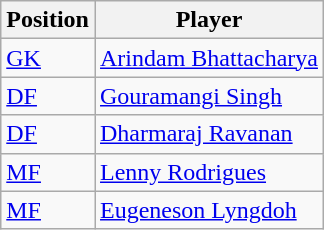<table class="wikitable sortable">
<tr>
<th>Position</th>
<th>Player</th>
</tr>
<tr>
<td><a href='#'>GK</a></td>
<td> <a href='#'>Arindam Bhattacharya</a></td>
</tr>
<tr>
<td><a href='#'>DF</a></td>
<td> <a href='#'>Gouramangi Singh</a></td>
</tr>
<tr>
<td><a href='#'>DF</a></td>
<td> <a href='#'>Dharmaraj Ravanan</a></td>
</tr>
<tr>
<td><a href='#'>MF</a></td>
<td> <a href='#'>Lenny Rodrigues</a></td>
</tr>
<tr>
<td><a href='#'>MF</a></td>
<td> <a href='#'>Eugeneson Lyngdoh</a></td>
</tr>
</table>
